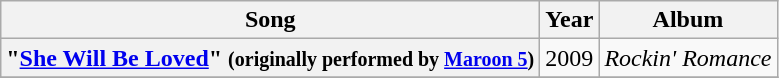<table class="wikitable plainrowheaders" style="text-align:center;">
<tr>
<th>Song</th>
<th>Year</th>
<th>Album</th>
</tr>
<tr>
<th scope="row">"<a href='#'>She Will Be Loved</a>" <small>(originally performed by <a href='#'>Maroon 5</a>)</small></th>
<td>2009</td>
<td><em>Rockin' Romance</em></td>
</tr>
<tr>
</tr>
</table>
